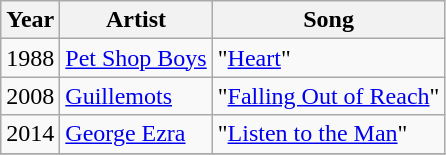<table class=wikitable>
<tr>
<th>Year</th>
<th>Artist</th>
<th>Song</th>
</tr>
<tr>
<td>1988</td>
<td><a href='#'>Pet Shop Boys</a></td>
<td>"<a href='#'>Heart</a>"</td>
</tr>
<tr>
<td>2008</td>
<td><a href='#'>Guillemots</a></td>
<td>"<a href='#'>Falling Out of Reach</a>"</td>
</tr>
<tr>
<td>2014</td>
<td><a href='#'>George Ezra</a></td>
<td>"<a href='#'>Listen to the Man</a>"</td>
</tr>
<tr>
</tr>
</table>
